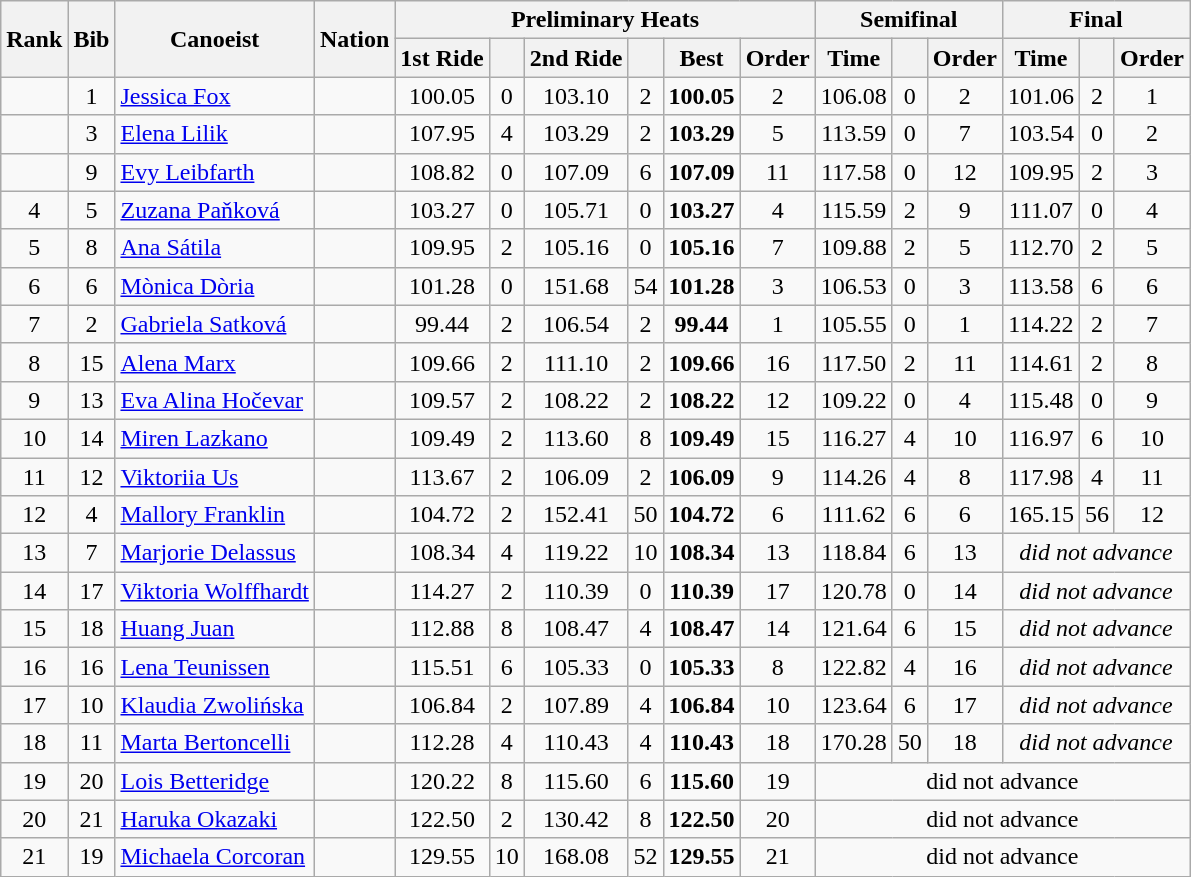<table class="wikitable sortable" style="text-align:center">
<tr>
<th rowspan=2>Rank</th>
<th rowspan=2>Bib</th>
<th rowspan=2>Canoeist</th>
<th rowspan=2>Nation</th>
<th colspan=6>Preliminary Heats</th>
<th colspan=3>Semifinal</th>
<th colspan=3>Final</th>
</tr>
<tr>
<th>1st Ride</th>
<th></th>
<th>2nd Ride</th>
<th></th>
<th>Best</th>
<th>Order</th>
<th>Time</th>
<th></th>
<th>Order</th>
<th>Time</th>
<th></th>
<th>Order</th>
</tr>
<tr>
<td></td>
<td>1</td>
<td align=left><a href='#'>Jessica Fox</a></td>
<td align=left></td>
<td>100.05</td>
<td>0</td>
<td>103.10</td>
<td>2</td>
<td><strong>100.05</strong></td>
<td>2</td>
<td>106.08</td>
<td>0</td>
<td>2</td>
<td>101.06</td>
<td>2</td>
<td>1</td>
</tr>
<tr>
<td></td>
<td>3</td>
<td align="left"><a href='#'>Elena Lilik</a></td>
<td align="left"></td>
<td>107.95</td>
<td>4</td>
<td>103.29</td>
<td>2</td>
<td><strong>103.29</strong></td>
<td>5</td>
<td>113.59</td>
<td>0</td>
<td>7</td>
<td>103.54</td>
<td>0</td>
<td>2</td>
</tr>
<tr>
<td></td>
<td>9</td>
<td align="left"><a href='#'>Evy Leibfarth</a></td>
<td align="left"></td>
<td>108.82</td>
<td>0</td>
<td>107.09</td>
<td>6</td>
<td><strong>107.09</strong></td>
<td>11</td>
<td>117.58</td>
<td>0</td>
<td>12</td>
<td>109.95</td>
<td>2</td>
<td>3</td>
</tr>
<tr>
<td>4</td>
<td>5</td>
<td align="left"><a href='#'>Zuzana Paňková</a></td>
<td align="left"></td>
<td>103.27</td>
<td>0</td>
<td>105.71</td>
<td>0</td>
<td><strong>103.27</strong></td>
<td>4</td>
<td>115.59</td>
<td>2</td>
<td>9</td>
<td>111.07</td>
<td>0</td>
<td>4</td>
</tr>
<tr>
<td>5</td>
<td>8</td>
<td align="left"><a href='#'>Ana Sátila</a></td>
<td align="left"></td>
<td>109.95</td>
<td>2</td>
<td>105.16</td>
<td>0</td>
<td><strong>105.16</strong></td>
<td>7</td>
<td>109.88</td>
<td>2</td>
<td>5</td>
<td>112.70</td>
<td>2</td>
<td>5</td>
</tr>
<tr>
<td>6</td>
<td>6</td>
<td align=left><a href='#'>Mònica Dòria</a></td>
<td align=left></td>
<td>101.28</td>
<td>0</td>
<td>151.68</td>
<td>54</td>
<td><strong>101.28</strong></td>
<td>3</td>
<td>106.53</td>
<td>0</td>
<td>3</td>
<td>113.58</td>
<td>6</td>
<td>6</td>
</tr>
<tr>
<td>7</td>
<td>2</td>
<td align=left><a href='#'>Gabriela Satková</a></td>
<td align=left></td>
<td>99.44</td>
<td>2</td>
<td>106.54</td>
<td>2</td>
<td><strong>99.44</strong></td>
<td>1</td>
<td>105.55</td>
<td>0</td>
<td>1</td>
<td>114.22</td>
<td>2</td>
<td>7</td>
</tr>
<tr>
<td>8</td>
<td>15</td>
<td align="left"><a href='#'>Alena Marx</a></td>
<td align="left"></td>
<td>109.66</td>
<td>2</td>
<td>111.10</td>
<td>2</td>
<td><strong>109.66</strong></td>
<td>16</td>
<td>117.50</td>
<td>2</td>
<td>11</td>
<td>114.61</td>
<td>2</td>
<td>8</td>
</tr>
<tr>
<td>9</td>
<td>13</td>
<td align="left"><a href='#'>Eva Alina Hočevar</a></td>
<td align="left"></td>
<td>109.57</td>
<td>2</td>
<td>108.22</td>
<td>2</td>
<td><strong>108.22</strong></td>
<td>12</td>
<td>109.22</td>
<td>0</td>
<td>4</td>
<td>115.48</td>
<td>0</td>
<td>9</td>
</tr>
<tr>
<td>10</td>
<td>14</td>
<td align="left"><a href='#'>Miren Lazkano</a></td>
<td align="left"></td>
<td>109.49</td>
<td>2</td>
<td>113.60</td>
<td>8</td>
<td><strong>109.49</strong></td>
<td>15</td>
<td>116.27</td>
<td>4</td>
<td>10</td>
<td>116.97</td>
<td>6</td>
<td>10</td>
</tr>
<tr>
<td>11</td>
<td>12</td>
<td align="left"><a href='#'>Viktoriia Us</a></td>
<td align="left"></td>
<td>113.67</td>
<td>2</td>
<td>106.09</td>
<td>2</td>
<td><strong>106.09</strong></td>
<td>9</td>
<td>114.26</td>
<td>4</td>
<td>8</td>
<td>117.98</td>
<td>4</td>
<td>11</td>
</tr>
<tr>
<td>12</td>
<td>4</td>
<td align=left><a href='#'>Mallory Franklin</a></td>
<td align=left></td>
<td>104.72</td>
<td>2</td>
<td>152.41</td>
<td>50</td>
<td><strong>104.72</strong></td>
<td>6</td>
<td>111.62</td>
<td>6</td>
<td>6</td>
<td>165.15</td>
<td>56</td>
<td>12</td>
</tr>
<tr>
<td>13</td>
<td>7</td>
<td align=left><a href='#'>Marjorie Delassus</a></td>
<td align=left></td>
<td>108.34</td>
<td>4</td>
<td>119.22</td>
<td>10</td>
<td><strong>108.34</strong></td>
<td>13</td>
<td>118.84</td>
<td>6</td>
<td>13</td>
<td colspan="3"><em>did not advance</em></td>
</tr>
<tr>
<td>14</td>
<td>17</td>
<td align="left"><a href='#'>Viktoria Wolffhardt</a></td>
<td align="left"></td>
<td>114.27</td>
<td>2</td>
<td>110.39</td>
<td>0</td>
<td><strong>110.39</strong></td>
<td>17</td>
<td>120.78</td>
<td>0</td>
<td>14</td>
<td colspan="3"><em>did not advance</em></td>
</tr>
<tr>
<td>15</td>
<td>18</td>
<td align="left"><a href='#'>Huang Juan</a></td>
<td align="left"></td>
<td>112.88</td>
<td>8</td>
<td>108.47</td>
<td>4</td>
<td><strong>108.47</strong></td>
<td>14</td>
<td>121.64</td>
<td>6</td>
<td>15</td>
<td colspan="3"><em>did not advance</em></td>
</tr>
<tr>
<td>16</td>
<td>16</td>
<td align="left"><a href='#'>Lena Teunissen</a></td>
<td align="left"></td>
<td>115.51</td>
<td>6</td>
<td>105.33</td>
<td>0</td>
<td><strong>105.33</strong></td>
<td>8</td>
<td>122.82</td>
<td>4</td>
<td>16</td>
<td colspan="3"><em>did not advance</em></td>
</tr>
<tr>
<td>17</td>
<td>10</td>
<td align="left"><a href='#'>Klaudia Zwolińska</a></td>
<td align="left"></td>
<td>106.84</td>
<td>2</td>
<td>107.89</td>
<td>4</td>
<td><strong>106.84</strong></td>
<td>10</td>
<td>123.64</td>
<td>6</td>
<td>17</td>
<td colspan="3"><em>did not advance</em></td>
</tr>
<tr>
<td>18</td>
<td>11</td>
<td align=left><a href='#'>Marta Bertoncelli</a></td>
<td align=left></td>
<td>112.28</td>
<td>4</td>
<td>110.43</td>
<td>4</td>
<td><strong>110.43</strong></td>
<td>18</td>
<td>170.28</td>
<td>50</td>
<td>18</td>
<td colspan="3"><em>did not advance</em></td>
</tr>
<tr>
<td>19</td>
<td>20</td>
<td align=left><a href='#'>Lois Betteridge</a></td>
<td align=left></td>
<td>120.22</td>
<td>8</td>
<td>115.60</td>
<td>6</td>
<td><strong>115.60</strong></td>
<td>19</td>
<td colspan=6>did not advance</td>
</tr>
<tr>
<td>20</td>
<td>21</td>
<td align=left><a href='#'>Haruka Okazaki</a></td>
<td align=left></td>
<td>122.50</td>
<td>2</td>
<td>130.42</td>
<td>8</td>
<td><strong>122.50</strong></td>
<td>20</td>
<td colspan=6>did not advance</td>
</tr>
<tr>
<td>21</td>
<td>19</td>
<td align=left><a href='#'>Michaela Corcoran</a></td>
<td align=left></td>
<td>129.55</td>
<td>10</td>
<td>168.08</td>
<td>52</td>
<td><strong>129.55</strong></td>
<td>21</td>
<td colspan=6>did not advance</td>
</tr>
</table>
